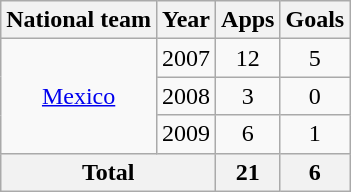<table class="wikitable" style="text-align: center;">
<tr>
<th>National team</th>
<th>Year</th>
<th>Apps</th>
<th>Goals</th>
</tr>
<tr>
<td rowspan="3" valign="center"><a href='#'>Mexico</a></td>
<td>2007</td>
<td>12</td>
<td>5</td>
</tr>
<tr>
<td>2008</td>
<td>3</td>
<td>0</td>
</tr>
<tr>
<td>2009</td>
<td>6</td>
<td>1</td>
</tr>
<tr>
<th colspan="2">Total</th>
<th>21</th>
<th>6</th>
</tr>
</table>
